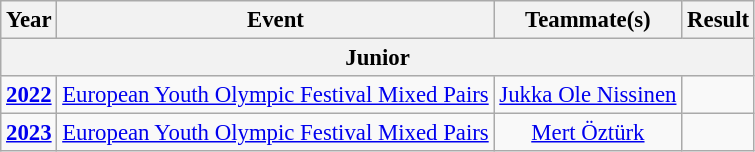<table class="wikitable" style="text-align:center; font-size:95%;">
<tr>
<th align=center>Year</th>
<th align=center>Event</th>
<th align=center>Teammate(s)</th>
<th style="width:30px;">Result</th>
</tr>
<tr>
<th colspan="4">Junior</th>
</tr>
<tr>
<td><strong><a href='#'>2022</a></strong></td>
<td align=left><a href='#'>European Youth Olympic Festival Mixed Pairs</a></td>
<td><a href='#'>Jukka Ole Nissinen</a></td>
<td></td>
</tr>
<tr>
<td><strong><a href='#'>2023</a></strong></td>
<td align=left><a href='#'>European Youth Olympic Festival Mixed Pairs</a></td>
<td><a href='#'>Mert Öztürk</a></td>
<td></td>
</tr>
</table>
